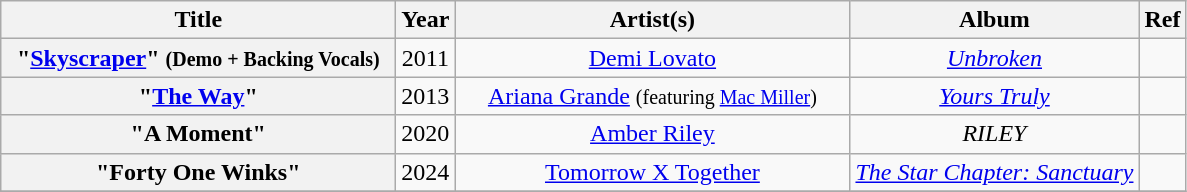<table class="wikitable plainrowheaders" style="text-align:center;">
<tr>
<th scope="col" style="width:16em;">Title</th>
<th scope="col">Year</th>
<th scope="col" style="width:16em;">Artist(s)</th>
<th scope="col">Album</th>
<th scope="col">Ref</th>
</tr>
<tr>
<th scope="row">"<a href='#'>Skyscraper</a>" <small>(Demo + Backing Vocals)</small></th>
<td>2011</td>
<td><a href='#'>Demi Lovato</a></td>
<td><em><a href='#'>Unbroken</a></em></td>
<td></td>
</tr>
<tr>
<th scope="row">"<a href='#'>The Way</a>"</th>
<td>2013</td>
<td><a href='#'>Ariana Grande</a> <small>(featuring <a href='#'>Mac Miller</a>)</small></td>
<td><em><a href='#'>Yours Truly</a></em></td>
<td></td>
</tr>
<tr>
<th scope="row">"A Moment"</th>
<td>2020</td>
<td><a href='#'>Amber Riley</a></td>
<td><em>RILEY</em></td>
<td></td>
</tr>
<tr>
<th scope="row">"Forty One Winks"</th>
<td>2024</td>
<td><a href='#'>Tomorrow X Together</a></td>
<td><em><a href='#'>The Star Chapter: Sanctuary</a></em></td>
<td></td>
</tr>
<tr>
</tr>
</table>
